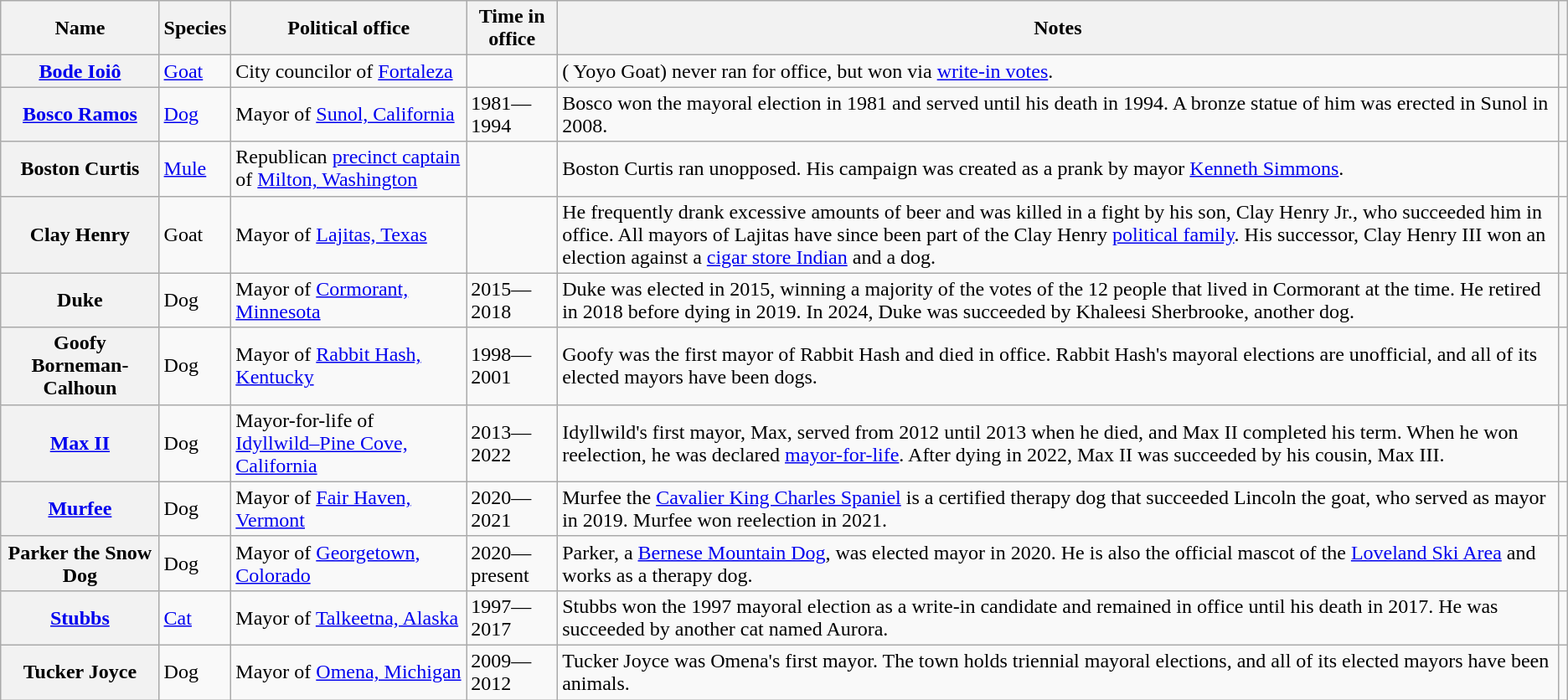<table class="wikitable sortable plainrowheaders">
<tr>
<th scope="col">Name</th>
<th scope="col">Species</th>
<th scope="col">Political office</th>
<th scope="col">Time in office</th>
<th scope="col" class="unsortable">Notes</th>
<th scope="col" class="unsortable"></th>
</tr>
<tr>
<th scope="row"><a href='#'>Bode Ioiô</a></th>
<td><a href='#'>Goat</a></td>
<td>City councilor of <a href='#'>Fortaleza</a></td>
<td></td>
<td> ( Yoyo Goat) never ran for office, but won via <a href='#'>write-in votes</a>.</td>
<td></td>
</tr>
<tr>
<th scope="row"><a href='#'>Bosco Ramos</a></th>
<td><a href='#'>Dog</a></td>
<td>Mayor of <a href='#'>Sunol, California</a></td>
<td>1981—1994</td>
<td>Bosco won the mayoral election in 1981 and served until his death in 1994. A bronze statue of him was erected in Sunol in 2008.</td>
<td></td>
</tr>
<tr>
<th scope="row">Boston Curtis</th>
<td><a href='#'>Mule</a></td>
<td>Republican <a href='#'>precinct captain</a> of <a href='#'>Milton, Washington</a></td>
<td></td>
<td>Boston Curtis ran unopposed. His campaign was created as a prank by mayor <a href='#'>Kenneth Simmons</a>.</td>
<td></td>
</tr>
<tr>
<th scope="row">Clay Henry</th>
<td>Goat</td>
<td>Mayor of <a href='#'>Lajitas, Texas</a></td>
<td></td>
<td>He frequently drank excessive amounts of beer and was killed in a fight by his son, Clay Henry Jr., who succeeded him in office. All mayors of Lajitas have since been part of the Clay Henry <a href='#'>political family</a>. His successor, Clay Henry III won an election against a <a href='#'>cigar store Indian</a> and a dog.</td>
<td></td>
</tr>
<tr>
<th scope="row">Duke</th>
<td>Dog</td>
<td>Mayor of <a href='#'>Cormorant, Minnesota</a></td>
<td>2015—2018</td>
<td>Duke was elected in 2015, winning a majority of the votes of the 12 people that lived in Cormorant at the time. He retired in 2018 before dying in 2019. In 2024, Duke was succeeded by Khaleesi Sherbrooke, another dog.</td>
<td></td>
</tr>
<tr>
<th scope="row">Goofy Borneman-Calhoun</th>
<td>Dog</td>
<td>Mayor of <a href='#'>Rabbit Hash, Kentucky</a></td>
<td>1998—2001</td>
<td>Goofy was the first mayor of Rabbit Hash and died in office. Rabbit Hash's mayoral elections are unofficial, and all of its elected mayors have been dogs.</td>
<td></td>
</tr>
<tr>
<th scope="row"><a href='#'>Max II</a></th>
<td>Dog</td>
<td>Mayor-for-life of <a href='#'>Idyllwild–Pine Cove, California</a></td>
<td>2013—2022</td>
<td>Idyllwild's first mayor, Max, served from 2012 until 2013 when he died, and Max II completed his term. When he won reelection, he was declared <a href='#'>mayor-for-life</a>. After dying in 2022, Max II was succeeded by his cousin, Max III.</td>
<td></td>
</tr>
<tr>
<th scope="row"><a href='#'>Murfee</a></th>
<td>Dog</td>
<td>Mayor of <a href='#'>Fair Haven, Vermont</a></td>
<td>2020—2021</td>
<td>Murfee the <a href='#'>Cavalier King Charles Spaniel</a> is a certified therapy dog that succeeded Lincoln the goat, who served as mayor in 2019. Murfee won reelection in 2021.</td>
<td></td>
</tr>
<tr>
<th scope="row">Parker the Snow Dog</th>
<td>Dog</td>
<td>Mayor of <a href='#'>Georgetown, Colorado</a></td>
<td>2020—present</td>
<td>Parker, a <a href='#'>Bernese Mountain Dog</a>, was elected mayor in 2020. He is also the official mascot of the <a href='#'>Loveland Ski Area</a> and works as a therapy dog.</td>
<td></td>
</tr>
<tr>
<th scope="row"><a href='#'>Stubbs</a></th>
<td><a href='#'>Cat</a></td>
<td>Mayor of <a href='#'>Talkeetna, Alaska</a></td>
<td>1997—2017</td>
<td>Stubbs won the 1997 mayoral election as a write-in candidate and remained in office until his death in 2017. He was succeeded by another cat named Aurora.</td>
<td></td>
</tr>
<tr>
<th scope="row">Tucker Joyce</th>
<td>Dog</td>
<td>Mayor of <a href='#'>Omena, Michigan</a></td>
<td>2009—2012</td>
<td>Tucker Joyce was Omena's first mayor. The town holds triennial mayoral elections, and all of its elected mayors have been animals.</td>
<td></td>
</tr>
</table>
